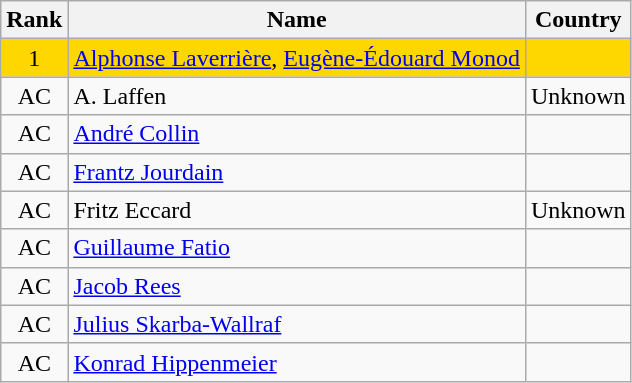<table class="wikitable sortable" style="text-align:center">
<tr>
<th>Rank</th>
<th>Name</th>
<th>Country</th>
</tr>
<tr bgcolor=gold>
<td>1</td>
<td align="left"><a href='#'>Alphonse Laverrière</a>, <a href='#'>Eugène-Édouard Monod</a></td>
<td align="left"></td>
</tr>
<tr>
<td>AC</td>
<td align="left">A. Laffen</td>
<td align="left">Unknown</td>
</tr>
<tr>
<td>AC</td>
<td align="left"><a href='#'>André Collin</a></td>
<td align="left"></td>
</tr>
<tr>
<td>AC</td>
<td align="left"><a href='#'>Frantz Jourdain</a></td>
<td align="left"></td>
</tr>
<tr>
<td>AC</td>
<td align="left">Fritz Eccard</td>
<td align="left">Unknown</td>
</tr>
<tr>
<td>AC</td>
<td align="left"><a href='#'>Guillaume Fatio</a></td>
<td align="left"></td>
</tr>
<tr>
<td>AC</td>
<td align="left"><a href='#'>Jacob Rees</a></td>
<td align="left"></td>
</tr>
<tr>
<td>AC</td>
<td align="left"><a href='#'>Julius Skarba-Wallraf</a></td>
<td align="left"></td>
</tr>
<tr>
<td>AC</td>
<td align="left"><a href='#'>Konrad Hippenmeier</a></td>
<td align="left"></td>
</tr>
</table>
